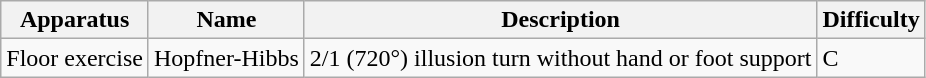<table class="wikitable">
<tr>
<th>Apparatus</th>
<th>Name</th>
<th>Description</th>
<th>Difficulty</th>
</tr>
<tr>
<td>Floor exercise</td>
<td>Hopfner-Hibbs</td>
<td>2/1 (720°) illusion turn without hand or foot support</td>
<td>C</td>
</tr>
</table>
